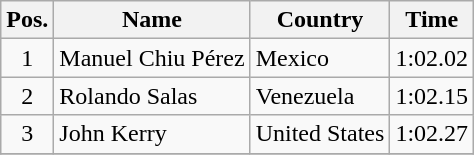<table class="wikitable sortable">
<tr>
<th>Pos.</th>
<th>Name</th>
<th>Country</th>
<th>Time</th>
</tr>
<tr>
<td align="center">1</td>
<td>Manuel Chiu Pérez</td>
<td>Mexico</td>
<td align="right">1:02.02</td>
</tr>
<tr>
<td align="center">2</td>
<td>Rolando Salas</td>
<td>Venezuela</td>
<td align="right">1:02.15</td>
</tr>
<tr>
<td align="center">3</td>
<td>John Kerry</td>
<td>United States</td>
<td align="right">1:02.27</td>
</tr>
<tr>
</tr>
</table>
